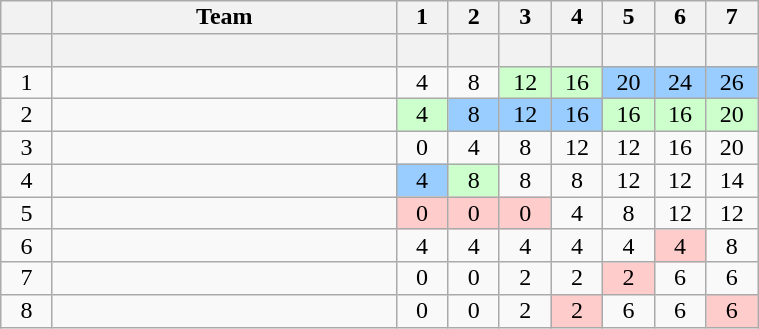<table class="wikitable sortable" style="text-align:center; line-height: 90%;" width=40%>
<tr>
<th width=20 abbr="Position"></th>
<th width=175px>Team</th>
<th width=20 abbr="Round 1">1</th>
<th width=20 abbr="Round 2">2</th>
<th width=20 abbr="Round 3">3</th>
<th width=20 abbr="Round 4">4</th>
<th width=20 abbr="Round 5">5</th>
<th width=20 abbr="Round 6">6</th>
<th width=20 abbr="Round 7">7</th>
</tr>
<tr>
<th></th>
<th></th>
<th></th>
<th></th>
<th></th>
<th></th>
<th></th>
<th></th>
<th> </th>
</tr>
<tr>
<td>1</td>
<td style="text-align:left"></td>
<td>4</td>
<td>8</td>
<td style="background:#ccffcc;">12</td>
<td style="background:#ccffcc;">16</td>
<td style="background:#99ccff;">20</td>
<td style="background:#99ccff;">24</td>
<td style="background:#99ccff;">26</td>
</tr>
<tr>
<td>2</td>
<td style="text-align:left"></td>
<td style="background:#ccffcc;">4</td>
<td style="background:#99ccff;">8</td>
<td style="background:#99ccff;">12</td>
<td style="background:#99ccff;">16</td>
<td style="background:#ccffcc;">16</td>
<td style="background:#ccffcc;">16</td>
<td style="background:#ccffcc;">20</td>
</tr>
<tr>
<td>3</td>
<td style="text-align:left"></td>
<td>0</td>
<td>4</td>
<td>8</td>
<td>12</td>
<td>12</td>
<td>16</td>
<td>20</td>
</tr>
<tr>
<td>4</td>
<td style="text-align:left"></td>
<td style="background:#99ccff;">4</td>
<td style="background:#ccffcc;">8</td>
<td>8</td>
<td>8</td>
<td>12</td>
<td>12</td>
<td>14</td>
</tr>
<tr>
<td>5</td>
<td style="text-align:left"></td>
<td style="background:#ffcccc;">0</td>
<td style="background:#ffcccc;">0</td>
<td style="background:#ffcccc;">0</td>
<td>4</td>
<td>8</td>
<td>12</td>
<td>12</td>
</tr>
<tr>
<td>6</td>
<td style="text-align:left"></td>
<td>4</td>
<td>4</td>
<td>4</td>
<td>4</td>
<td>4</td>
<td style="background:#ffcccc;">4</td>
<td>8</td>
</tr>
<tr>
<td>7</td>
<td style="text-align:left"></td>
<td>0</td>
<td>0</td>
<td>2</td>
<td>2</td>
<td style="background:#ffcccc;">2</td>
<td>6</td>
<td>6</td>
</tr>
<tr>
<td>8</td>
<td style="text-align:left"></td>
<td>0</td>
<td>0</td>
<td>2</td>
<td style="background:#ffcccc;">2</td>
<td>6</td>
<td>6</td>
<td style="background:#ffcccc;">6</td>
</tr>
</table>
